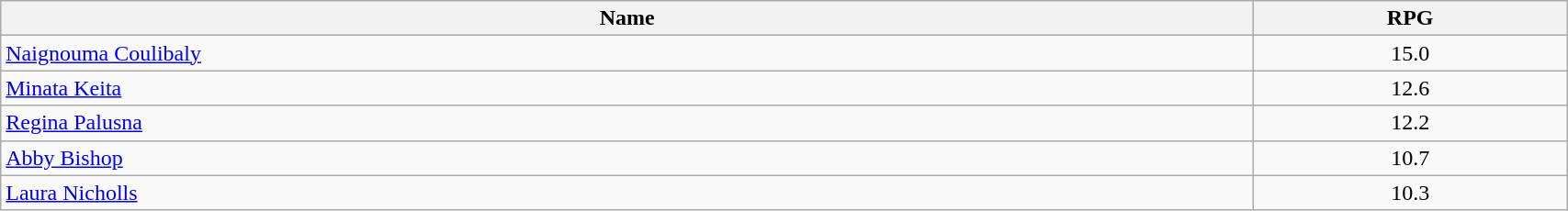<table class=wikitable width="90%">
<tr>
<th width="80%">Name</th>
<th width="20%">RPG</th>
</tr>
<tr>
<td> <a href='#'>Naignouma Coulibaly</a></td>
<td align=center>15.0</td>
</tr>
<tr>
<td> <a href='#'>Minata Keita</a></td>
<td align=center>12.6</td>
</tr>
<tr>
<td> <a href='#'>Regina Palusna</a></td>
<td align=center>12.2</td>
</tr>
<tr>
<td> <a href='#'>Abby Bishop</a></td>
<td align=center>10.7</td>
</tr>
<tr>
<td> <a href='#'>Laura Nicholls</a></td>
<td align=center>10.3</td>
</tr>
</table>
